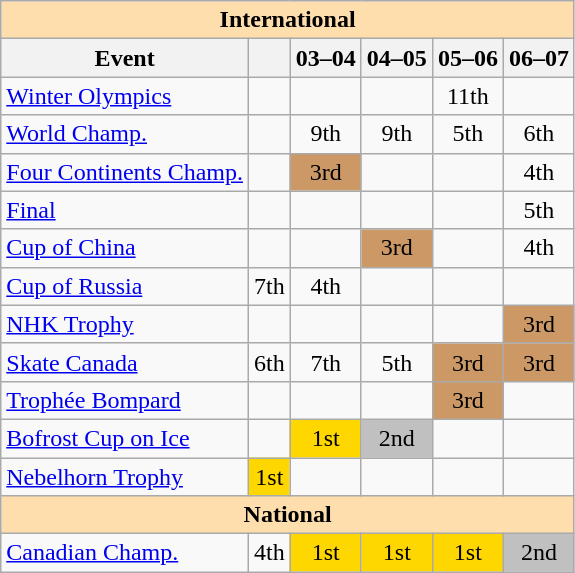<table class="wikitable" style="text-align:center">
<tr>
<th style="background-color: #ffdead; " colspan=6 align=center>International</th>
</tr>
<tr>
<th>Event</th>
<th></th>
<th>03–04</th>
<th>04–05</th>
<th>05–06</th>
<th>06–07</th>
</tr>
<tr>
<td align=left><a href='#'>Winter Olympics</a></td>
<td></td>
<td></td>
<td></td>
<td>11th</td>
<td></td>
</tr>
<tr>
<td align=left><a href='#'>World Champ.</a></td>
<td></td>
<td>9th</td>
<td>9th</td>
<td>5th</td>
<td>6th</td>
</tr>
<tr>
<td align=left><a href='#'>Four Continents Champ.</a></td>
<td></td>
<td bgcolor=cc9966>3rd</td>
<td></td>
<td></td>
<td>4th</td>
</tr>
<tr>
<td align=left> <a href='#'>Final</a></td>
<td></td>
<td></td>
<td></td>
<td></td>
<td>5th</td>
</tr>
<tr>
<td align=left> <a href='#'>Cup of China</a></td>
<td></td>
<td></td>
<td bgcolor=cc9966>3rd</td>
<td></td>
<td>4th</td>
</tr>
<tr>
<td align=left> <a href='#'>Cup of Russia</a></td>
<td>7th</td>
<td>4th</td>
<td></td>
<td></td>
<td></td>
</tr>
<tr>
<td align=left> <a href='#'>NHK Trophy</a></td>
<td></td>
<td></td>
<td></td>
<td></td>
<td bgcolor=cc9966>3rd</td>
</tr>
<tr>
<td align=left> <a href='#'>Skate Canada</a></td>
<td>6th</td>
<td>7th</td>
<td>5th</td>
<td bgcolor=cc9966>3rd</td>
<td bgcolor=cc9966>3rd</td>
</tr>
<tr>
<td align=left> <a href='#'>Trophée Bompard</a></td>
<td></td>
<td></td>
<td></td>
<td bgcolor=cc9966>3rd</td>
<td></td>
</tr>
<tr>
<td align=left><a href='#'>Bofrost Cup on Ice</a></td>
<td></td>
<td bgcolor=gold>1st</td>
<td bgcolor=silver>2nd</td>
<td></td>
<td></td>
</tr>
<tr>
<td align=left><a href='#'>Nebelhorn Trophy</a></td>
<td bgcolor=gold>1st</td>
<td></td>
<td></td>
<td></td>
<td></td>
</tr>
<tr>
<th style="background-color: #ffdead; " colspan=6 align=center>National</th>
</tr>
<tr>
<td align=left><a href='#'>Canadian Champ.</a></td>
<td>4th</td>
<td bgcolor=gold>1st</td>
<td bgcolor=gold>1st</td>
<td bgcolor=gold>1st</td>
<td bgcolor=silver>2nd</td>
</tr>
</table>
